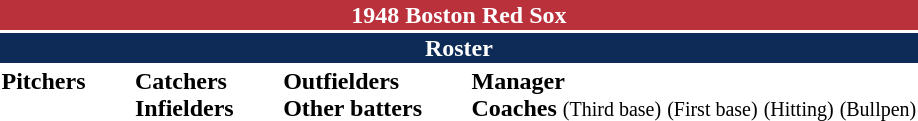<table class="toccolours" style="text-align: left;">
<tr>
<th colspan="10" style="background-color: #ba313c; color: white; text-align: center;">1948 Boston Red Sox</th>
</tr>
<tr>
<td colspan="10" style="background-color:#0d2b56; color: white; text-align: center;"><strong>Roster</strong></td>
</tr>
<tr>
<td valign="top"><strong>Pitchers</strong><br>














</td>
<td width="25px"></td>
<td valign="top"><strong>Catchers</strong><br>


<strong>Infielders</strong>






</td>
<td width="25px"></td>
<td valign="top"><strong>Outfielders</strong><br>




<strong>Other batters</strong>


</td>
<td width="25px"></td>
<td valign="top"><strong>Manager</strong><br>
<strong>Coaches</strong>
 <small>(Third base)</small>
 <small>(First base)</small>
 <small>(Hitting)</small>
 <small>(Bullpen)</small></td>
</tr>
<tr>
</tr>
</table>
